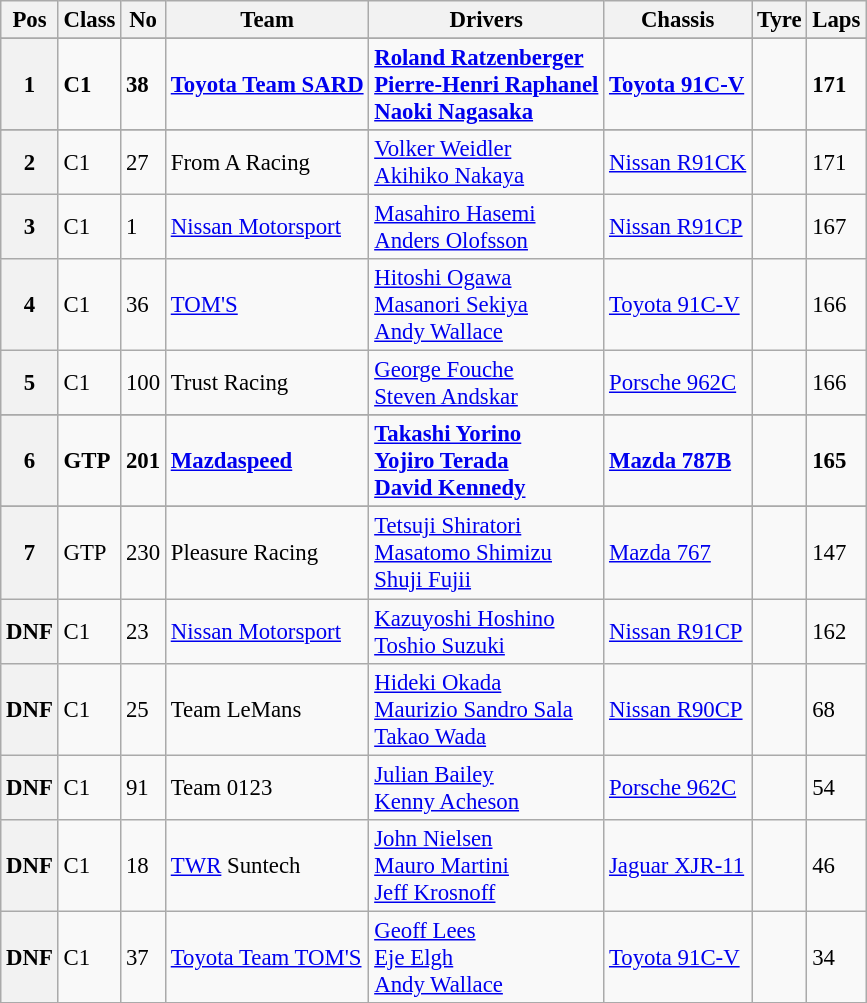<table class="wikitable" style="font-size: 95%;">
<tr>
<th>Pos</th>
<th>Class</th>
<th>No</th>
<th>Team</th>
<th>Drivers</th>
<th>Chassis</th>
<th>Tyre</th>
<th>Laps</th>
</tr>
<tr>
</tr>
<tr style="font-weight:bold">
<th>1</th>
<td>C1</td>
<td>38</td>
<td><a href='#'>Toyota Team SARD</a></td>
<td> <a href='#'>Roland Ratzenberger</a><br> <a href='#'>Pierre-Henri Raphanel</a><br> <a href='#'>Naoki Nagasaka</a></td>
<td><a href='#'>Toyota 91C-V</a></td>
<td></td>
<td>171</td>
</tr>
<tr style="font-weight:bold">
</tr>
<tr>
<th>2</th>
<td>C1</td>
<td>27</td>
<td>From A Racing</td>
<td> <a href='#'>Volker Weidler</a><br> <a href='#'>Akihiko Nakaya</a></td>
<td><a href='#'>Nissan R91CK</a></td>
<td></td>
<td>171</td>
</tr>
<tr>
<th>3</th>
<td>C1</td>
<td>1</td>
<td><a href='#'>Nissan Motorsport</a></td>
<td> <a href='#'>Masahiro Hasemi</a><br> <a href='#'>Anders Olofsson</a></td>
<td><a href='#'>Nissan R91CP</a></td>
<td></td>
<td>167</td>
</tr>
<tr>
<th>4</th>
<td>C1</td>
<td>36</td>
<td><a href='#'>TOM'S</a></td>
<td> <a href='#'>Hitoshi Ogawa</a><br> <a href='#'>Masanori Sekiya</a><br> <a href='#'>Andy Wallace</a></td>
<td><a href='#'>Toyota 91C-V</a></td>
<td></td>
<td>166</td>
</tr>
<tr>
<th>5</th>
<td>C1</td>
<td>100</td>
<td>Trust Racing</td>
<td> <a href='#'>George Fouche</a><br> <a href='#'>Steven Andskar</a></td>
<td><a href='#'>Porsche 962C</a></td>
<td></td>
<td>166</td>
</tr>
<tr>
</tr>
<tr style="font-weight:bold">
<th>6</th>
<td>GTP</td>
<td>201</td>
<td><a href='#'>Mazdaspeed</a></td>
<td> <a href='#'>Takashi Yorino</a><br> <a href='#'>Yojiro Terada</a><br> <a href='#'>David Kennedy</a></td>
<td><a href='#'>Mazda 787B</a></td>
<td></td>
<td>165</td>
</tr>
<tr style="font-weight:bold">
</tr>
<tr>
<th>7</th>
<td>GTP</td>
<td>230</td>
<td>Pleasure Racing</td>
<td> <a href='#'>Tetsuji Shiratori</a><br> <a href='#'>Masatomo Shimizu</a><br> <a href='#'>Shuji Fujii</a></td>
<td><a href='#'>Mazda 767</a></td>
<td></td>
<td>147</td>
</tr>
<tr>
<th>DNF</th>
<td>C1</td>
<td>23</td>
<td><a href='#'>Nissan Motorsport</a></td>
<td> <a href='#'>Kazuyoshi Hoshino</a><br> <a href='#'>Toshio Suzuki</a></td>
<td><a href='#'>Nissan R91CP</a></td>
<td></td>
<td>162</td>
</tr>
<tr>
<th>DNF</th>
<td>C1</td>
<td>25</td>
<td>Team LeMans</td>
<td> <a href='#'>Hideki Okada</a><br> <a href='#'>Maurizio Sandro Sala</a><br> <a href='#'>Takao Wada</a></td>
<td><a href='#'>Nissan R90CP</a></td>
<td></td>
<td>68</td>
</tr>
<tr>
<th>DNF</th>
<td>C1</td>
<td>91</td>
<td>Team 0123</td>
<td> <a href='#'>Julian Bailey</a><br> <a href='#'>Kenny Acheson</a></td>
<td><a href='#'>Porsche 962C</a></td>
<td></td>
<td>54</td>
</tr>
<tr>
<th>DNF</th>
<td>C1</td>
<td>18</td>
<td><a href='#'>TWR</a> Suntech</td>
<td> <a href='#'>John Nielsen</a><br> <a href='#'>Mauro Martini</a><br> <a href='#'>Jeff Krosnoff</a></td>
<td><a href='#'>Jaguar XJR-11</a></td>
<td></td>
<td>46</td>
</tr>
<tr>
<th>DNF</th>
<td>C1</td>
<td>37</td>
<td><a href='#'>Toyota Team TOM'S</a></td>
<td> <a href='#'>Geoff Lees</a><br> <a href='#'>Eje Elgh</a><br> <a href='#'>Andy Wallace</a></td>
<td><a href='#'>Toyota 91C-V</a></td>
<td></td>
<td>34</td>
</tr>
<tr>
</tr>
</table>
